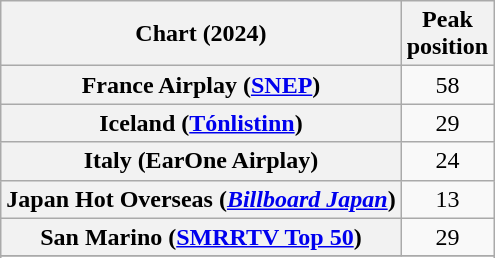<table class="wikitable sortable plainrowheaders" style="text-align:center">
<tr>
<th scope="col">Chart (2024)</th>
<th scope="col">Peak<br>position</th>
</tr>
<tr>
<th scope="row">France Airplay (<a href='#'>SNEP</a>)</th>
<td>58</td>
</tr>
<tr>
<th scope="row">Iceland (<a href='#'>Tónlistinn</a>)</th>
<td>29</td>
</tr>
<tr>
<th scope="row">Italy (EarOne Airplay)</th>
<td align="center">24</td>
</tr>
<tr>
<th scope="row">Japan Hot Overseas (<em><a href='#'>Billboard Japan</a></em>)</th>
<td>13</td>
</tr>
<tr>
<th scope="row">San Marino (<a href='#'>SMRRTV Top 50</a>)</th>
<td>29</td>
</tr>
<tr>
</tr>
<tr>
</tr>
</table>
